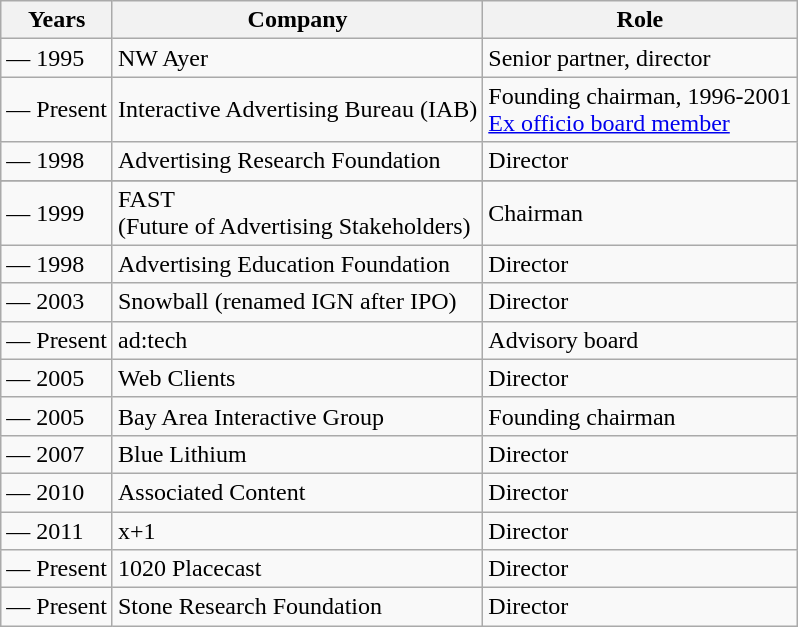<table class="wikitable sortable">
<tr>
<th>Years</th>
<th>Company</th>
<th>Role</th>
</tr>
<tr>
<td> — 1995</td>
<td>NW Ayer</td>
<td>Senior partner, director</td>
</tr>
<tr>
<td> — Present</td>
<td>Interactive Advertising Bureau (IAB)</td>
<td>Founding chairman, 1996-2001<br> <a href='#'>Ex officio board member</a></td>
</tr>
<tr>
<td> — 1998</td>
<td>Advertising Research Foundation</td>
<td>Director</td>
</tr>
<tr>
</tr>
<tr>
<td> — 1999</td>
<td>FAST<br>(Future of Advertising Stakeholders)</td>
<td>Chairman</td>
</tr>
<tr>
<td> — 1998</td>
<td>Advertising Education Foundation</td>
<td>Director</td>
</tr>
<tr>
<td> — 2003</td>
<td>Snowball (renamed IGN after IPO)</td>
<td>Director</td>
</tr>
<tr>
<td> — Present</td>
<td>ad:tech</td>
<td>Advisory board</td>
</tr>
<tr>
<td> — 2005</td>
<td>Web Clients</td>
<td>Director</td>
</tr>
<tr>
<td> — 2005</td>
<td>Bay Area Interactive Group</td>
<td>Founding chairman</td>
</tr>
<tr>
<td> — 2007</td>
<td>Blue Lithium</td>
<td>Director</td>
</tr>
<tr>
<td> — 2010</td>
<td>Associated Content</td>
<td>Director</td>
</tr>
<tr>
<td> — 2011</td>
<td>x+1</td>
<td>Director</td>
</tr>
<tr>
<td> — Present</td>
<td>1020 Placecast</td>
<td>Director</td>
</tr>
<tr>
<td> — Present</td>
<td>Stone Research Foundation</td>
<td>Director</td>
</tr>
</table>
